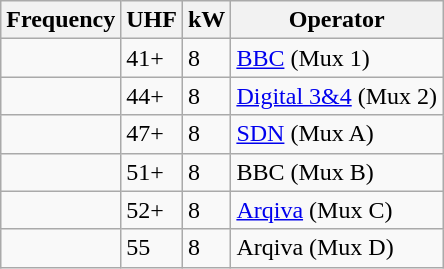<table class="wikitable sortable">
<tr>
<th>Frequency</th>
<th>UHF</th>
<th>kW</th>
<th>Operator</th>
</tr>
<tr>
<td></td>
<td>41+</td>
<td>8</td>
<td><a href='#'>BBC</a> (Mux 1)</td>
</tr>
<tr>
<td></td>
<td>44+</td>
<td>8</td>
<td><a href='#'>Digital 3&4</a> (Mux 2)</td>
</tr>
<tr>
<td></td>
<td>47+</td>
<td>8</td>
<td><a href='#'>SDN</a> (Mux A)</td>
</tr>
<tr>
<td></td>
<td>51+</td>
<td>8</td>
<td>BBC (Mux B)</td>
</tr>
<tr>
<td></td>
<td>52+</td>
<td>8</td>
<td><a href='#'>Arqiva</a> (Mux C)</td>
</tr>
<tr>
<td></td>
<td>55</td>
<td>8</td>
<td>Arqiva (Mux D)</td>
</tr>
</table>
